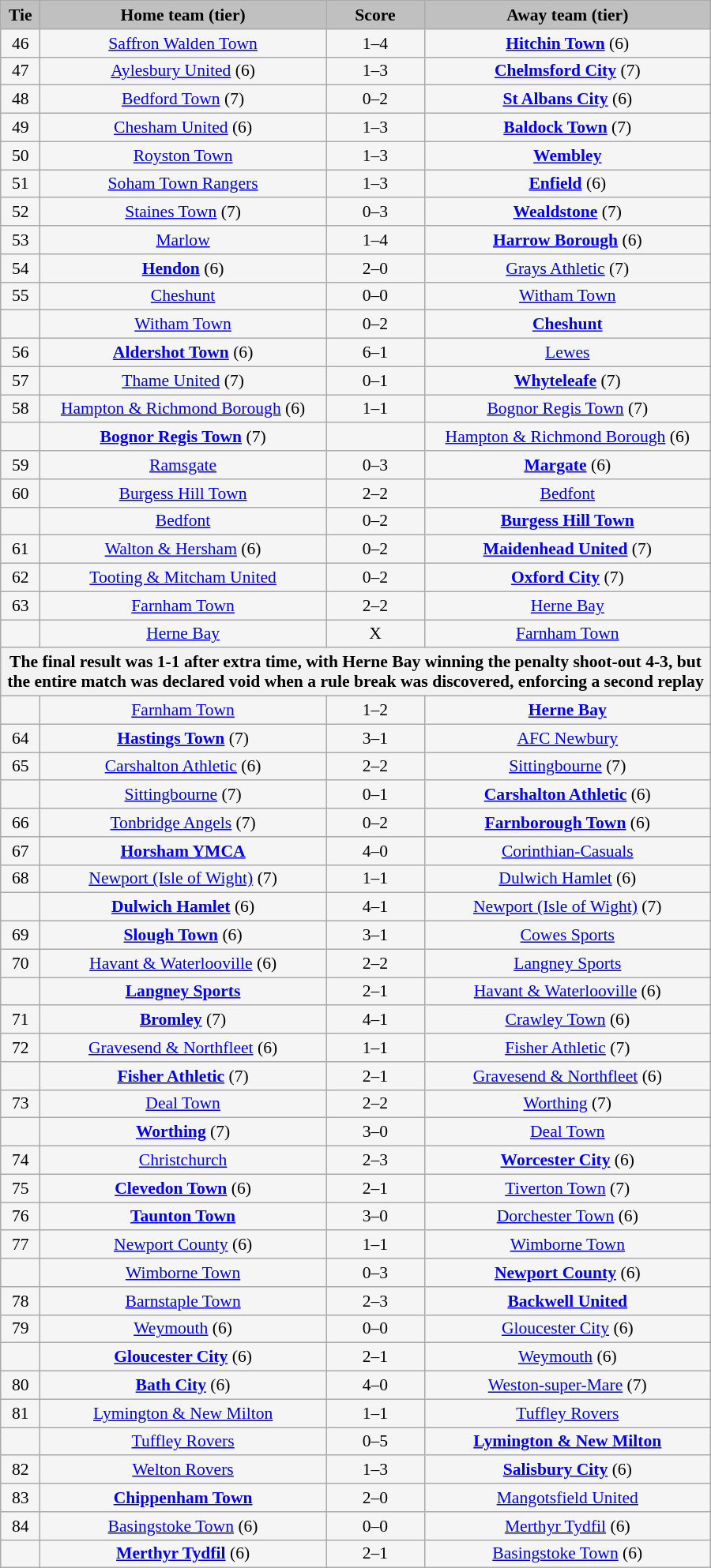<table class="wikitable" style="width: 600px; background:WhiteSmoke; text-align:center; font-size:90%">
<tr>
<td scope="col" style="width:  5.00%; background:silver;"><strong>Tie</strong></td>
<td scope="col" style="width: 36.25%; background:silver;"><strong>Home team (tier)</strong></td>
<td scope="col" style="width: 12.50%; background:silver;"><strong>Score</strong></td>
<td scope="col" style="width: 36.25%; background:silver;"><strong>Away team (tier)</strong></td>
</tr>
<tr>
<td>46</td>
<td><a href='#'>Saffron Walden Town</a></td>
<td>1–4</td>
<td><strong><a href='#'>Hitchin Town</a></strong> (6)</td>
</tr>
<tr>
<td>47</td>
<td><a href='#'>Aylesbury United</a> (6)</td>
<td>1–3</td>
<td><strong><a href='#'>Chelmsford City</a></strong> (7)</td>
</tr>
<tr>
<td>48</td>
<td><a href='#'>Bedford Town</a> (7)</td>
<td>0–2</td>
<td><strong><a href='#'>St Albans City</a></strong> (6)</td>
</tr>
<tr>
<td>49</td>
<td><a href='#'>Chesham United</a> (6)</td>
<td>1–3</td>
<td><strong><a href='#'>Baldock Town</a></strong> (7)</td>
</tr>
<tr>
<td>50</td>
<td><a href='#'>Royston Town</a></td>
<td>1–3</td>
<td><strong><a href='#'>Wembley</a></strong></td>
</tr>
<tr>
<td>51</td>
<td><a href='#'>Soham Town Rangers</a></td>
<td>1–3</td>
<td><strong><a href='#'>Enfield</a></strong> (6)</td>
</tr>
<tr>
<td>52</td>
<td><a href='#'>Staines Town</a> (7)</td>
<td>0–3</td>
<td><strong><a href='#'>Wealdstone</a></strong> (7)</td>
</tr>
<tr>
<td>53</td>
<td><a href='#'>Marlow</a></td>
<td>1–4</td>
<td><strong><a href='#'>Harrow Borough</a></strong> (6)</td>
</tr>
<tr>
<td>54</td>
<td><strong><a href='#'>Hendon</a></strong> (6)</td>
<td>2–0</td>
<td><a href='#'>Grays Athletic</a> (7)</td>
</tr>
<tr>
<td>55</td>
<td><a href='#'>Cheshunt</a></td>
<td>0–0</td>
<td><a href='#'>Witham Town</a></td>
</tr>
<tr>
<td><em></em></td>
<td><a href='#'>Witham Town</a></td>
<td>0–2</td>
<td><strong><a href='#'>Cheshunt</a></strong></td>
</tr>
<tr>
<td>56</td>
<td><strong><a href='#'>Aldershot Town</a></strong> (6)</td>
<td>6–1</td>
<td><a href='#'>Lewes</a></td>
</tr>
<tr>
<td>57</td>
<td><a href='#'>Thame United</a> (7)</td>
<td>0–1</td>
<td><strong><a href='#'>Whyteleafe</a></strong> (7)</td>
</tr>
<tr>
<td>58</td>
<td><a href='#'>Hampton & Richmond Borough</a> (6)</td>
<td>1–1</td>
<td><a href='#'>Bognor Regis Town</a> (7)</td>
</tr>
<tr>
<td><em></em></td>
<td><strong><a href='#'>Bognor Regis Town</a></strong> (7)</td>
<td></td>
<td><a href='#'>Hampton & Richmond Borough</a> (6)</td>
</tr>
<tr>
<td>59</td>
<td><a href='#'>Ramsgate</a></td>
<td>0–3</td>
<td><strong><a href='#'>Margate</a></strong> (6)</td>
</tr>
<tr>
<td>60</td>
<td><a href='#'>Burgess Hill Town</a></td>
<td>2–2</td>
<td><a href='#'>Bedfont</a></td>
</tr>
<tr>
<td><em></em></td>
<td><a href='#'>Bedfont</a></td>
<td>0–2</td>
<td><strong><a href='#'>Burgess Hill Town</a></strong></td>
</tr>
<tr>
<td>61</td>
<td><a href='#'>Walton & Hersham</a> (6)</td>
<td>0–2</td>
<td><strong><a href='#'>Maidenhead United</a></strong> (7)</td>
</tr>
<tr>
<td>62</td>
<td><a href='#'>Tooting & Mitcham United</a></td>
<td>0–2</td>
<td><strong><a href='#'>Oxford City</a></strong> (7)</td>
</tr>
<tr>
<td>63</td>
<td><a href='#'>Farnham Town</a></td>
<td>2–2</td>
<td><a href='#'>Herne Bay</a></td>
</tr>
<tr>
<td><em></em></td>
<td><a href='#'>Herne Bay</a></td>
<td>X</td>
<td><a href='#'>Farnham Town</a></td>
</tr>
<tr>
<th colspan="5">The final result was 1-1 after extra time, with Herne Bay winning the penalty shoot-out 4-3, but the entire match was declared void when a rule break was discovered, enforcing a second replay</th>
</tr>
<tr>
<td><em></em></td>
<td><a href='#'>Farnham Town</a></td>
<td>1–2</td>
<td><strong><a href='#'>Herne Bay</a></strong></td>
</tr>
<tr>
<td>64</td>
<td><strong><a href='#'>Hastings Town</a></strong> (7)</td>
<td>3–1</td>
<td><a href='#'>AFC Newbury</a></td>
</tr>
<tr>
<td>65</td>
<td><a href='#'>Carshalton Athletic</a> (6)</td>
<td>2–2</td>
<td><a href='#'>Sittingbourne</a> (7)</td>
</tr>
<tr>
<td><em></em></td>
<td><a href='#'>Sittingbourne</a> (7)</td>
<td>0–1</td>
<td><strong><a href='#'>Carshalton Athletic</a></strong> (6)</td>
</tr>
<tr>
<td>66</td>
<td><a href='#'>Tonbridge Angels</a> (7)</td>
<td>0–2</td>
<td><strong><a href='#'>Farnborough Town</a></strong> (6)</td>
</tr>
<tr>
<td>67</td>
<td><strong><a href='#'>Horsham YMCA</a></strong></td>
<td>4–0</td>
<td><a href='#'>Corinthian-Casuals</a></td>
</tr>
<tr>
<td>68</td>
<td><a href='#'>Newport (Isle of Wight)</a> (7)</td>
<td>1–1</td>
<td><a href='#'>Dulwich Hamlet</a> (6)</td>
</tr>
<tr>
<td><em></em></td>
<td><strong><a href='#'>Dulwich Hamlet</a></strong> (6)</td>
<td>4–1</td>
<td><a href='#'>Newport (Isle of Wight)</a> (7)</td>
</tr>
<tr>
<td>69</td>
<td><strong><a href='#'>Slough Town</a></strong> (6)</td>
<td>3–1</td>
<td><a href='#'>Cowes Sports</a></td>
</tr>
<tr>
<td>70</td>
<td><a href='#'>Havant & Waterlooville</a> (6)</td>
<td>2–2</td>
<td><a href='#'>Langney Sports</a></td>
</tr>
<tr>
<td><em></em></td>
<td><strong><a href='#'>Langney Sports</a></strong></td>
<td>2–1</td>
<td><a href='#'>Havant & Waterlooville</a> (6)</td>
</tr>
<tr>
<td>71</td>
<td><strong><a href='#'>Bromley</a></strong> (7)</td>
<td>4–1</td>
<td><a href='#'>Crawley Town</a> (6)</td>
</tr>
<tr>
<td>72</td>
<td><a href='#'>Gravesend & Northfleet</a> (6)</td>
<td>1–1</td>
<td><a href='#'>Fisher Athletic</a> (7)</td>
</tr>
<tr>
<td><em></em></td>
<td><strong><a href='#'>Fisher Athletic</a></strong> (7)</td>
<td>2–1</td>
<td><a href='#'>Gravesend & Northfleet</a> (6)</td>
</tr>
<tr>
<td>73</td>
<td><a href='#'>Deal Town</a></td>
<td>2–2</td>
<td><a href='#'>Worthing</a> (7)</td>
</tr>
<tr>
<td><em></em></td>
<td><strong><a href='#'>Worthing</a></strong> (7)</td>
<td>3–0</td>
<td><a href='#'>Deal Town</a></td>
</tr>
<tr>
<td>74</td>
<td><a href='#'>Christchurch</a></td>
<td>2–3</td>
<td><strong><a href='#'>Worcester City</a></strong> (6)</td>
</tr>
<tr>
<td>75</td>
<td><strong><a href='#'>Clevedon Town</a></strong> (6)</td>
<td>2–1</td>
<td><a href='#'>Tiverton Town</a> (7)</td>
</tr>
<tr>
<td>76</td>
<td><strong><a href='#'>Taunton Town</a></strong></td>
<td>3–0</td>
<td><a href='#'>Dorchester Town</a> (6)</td>
</tr>
<tr>
<td>77</td>
<td><a href='#'>Newport County</a> (6)</td>
<td>1–1</td>
<td><a href='#'>Wimborne Town</a></td>
</tr>
<tr>
<td><em></em></td>
<td><a href='#'>Wimborne Town</a></td>
<td>0–3</td>
<td><strong><a href='#'>Newport County</a></strong> (6)</td>
</tr>
<tr>
<td>78</td>
<td><a href='#'>Barnstaple Town</a></td>
<td>2–3</td>
<td><strong><a href='#'>Backwell United</a></strong></td>
</tr>
<tr>
<td>79</td>
<td><a href='#'>Weymouth</a> (6)</td>
<td>0–0</td>
<td><a href='#'>Gloucester City</a> (6)</td>
</tr>
<tr>
<td><em></em></td>
<td><strong><a href='#'>Gloucester City</a></strong> (6)</td>
<td>2–1</td>
<td><a href='#'>Weymouth</a> (6)</td>
</tr>
<tr>
<td>80</td>
<td><strong><a href='#'>Bath City</a></strong> (6)</td>
<td>4–0</td>
<td><a href='#'>Weston-super-Mare</a> (7)</td>
</tr>
<tr>
<td>81</td>
<td><a href='#'>Lymington & New Milton</a></td>
<td>1–1</td>
<td><a href='#'>Tuffley Rovers</a></td>
</tr>
<tr>
<td><em></em></td>
<td><a href='#'>Tuffley Rovers</a></td>
<td>0–5</td>
<td><strong><a href='#'>Lymington & New Milton</a></strong></td>
</tr>
<tr>
<td>82</td>
<td><a href='#'>Welton Rovers</a></td>
<td>1–3</td>
<td><strong><a href='#'>Salisbury City</a></strong> (6)</td>
</tr>
<tr>
<td>83</td>
<td><strong><a href='#'>Chippenham Town</a></strong></td>
<td>2–0</td>
<td><a href='#'>Mangotsfield United</a></td>
</tr>
<tr>
<td>84</td>
<td><a href='#'>Basingstoke Town</a> (6)</td>
<td>0–0</td>
<td><a href='#'>Merthyr Tydfil</a> (6)</td>
</tr>
<tr>
<td><em></em></td>
<td><strong><a href='#'>Merthyr Tydfil</a></strong> (6)</td>
<td>2–1</td>
<td><a href='#'>Basingstoke Town</a> (6)</td>
</tr>
</table>
